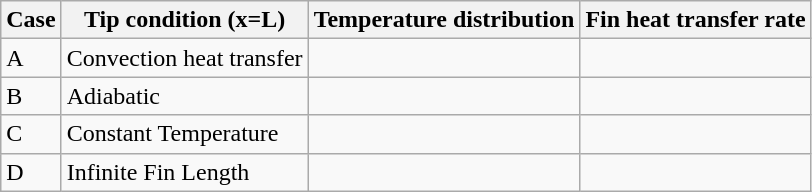<table class="wikitable">
<tr>
<th>Case</th>
<th>Tip condition (x=L)</th>
<th>Temperature distribution</th>
<th>Fin heat transfer rate</th>
</tr>
<tr>
<td>A</td>
<td>Convection heat transfer</td>
<td></td>
<td></td>
</tr>
<tr>
<td>B</td>
<td>Adiabatic</td>
<td></td>
<td></td>
</tr>
<tr>
<td>C</td>
<td>Constant Temperature</td>
<td></td>
<td></td>
</tr>
<tr>
<td>D</td>
<td>Infinite Fin Length</td>
<td></td>
<td></td>
</tr>
</table>
